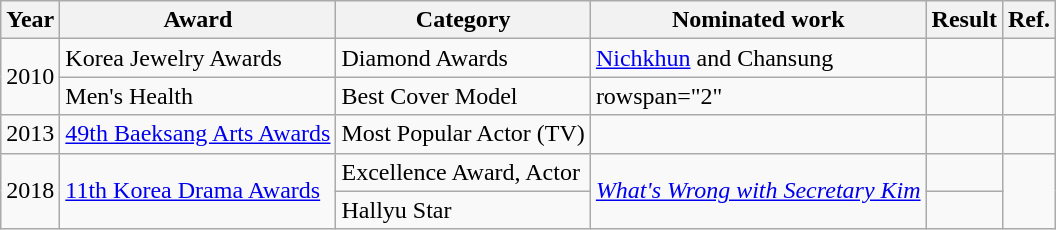<table class="wikitable">
<tr>
<th>Year</th>
<th>Award</th>
<th>Category</th>
<th>Nominated work</th>
<th>Result</th>
<th>Ref.</th>
</tr>
<tr>
<td rowspan="2">2010</td>
<td>Korea Jewelry Awards</td>
<td>Diamond Awards</td>
<td><a href='#'>Nichkhun</a> and Chansung</td>
<td></td>
<td></td>
</tr>
<tr>
<td>Men's Health</td>
<td>Best Cover Model</td>
<td>rowspan="2" </td>
<td></td>
<td></td>
</tr>
<tr>
<td>2013</td>
<td><a href='#'>49th Baeksang Arts Awards</a></td>
<td>Most Popular Actor (TV)</td>
<td></td>
<td></td>
</tr>
<tr>
<td rowspan="2">2018</td>
<td rowspan="2"><a href='#'>11th Korea Drama Awards</a></td>
<td>Excellence Award, Actor</td>
<td rowspan=2><em><a href='#'>What's Wrong with Secretary Kim</a></em></td>
<td></td>
<td rowspan="2"></td>
</tr>
<tr>
<td>Hallyu Star</td>
<td></td>
</tr>
</table>
